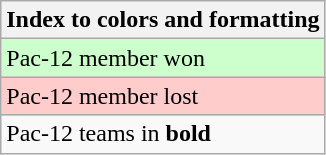<table class="wikitable">
<tr>
<th>Index to colors and formatting</th>
</tr>
<tr bgcolor=#ccffcc>
<td>Pac-12 member won</td>
</tr>
<tr bgcolor=#ffcccc>
<td>Pac-12 member lost</td>
</tr>
<tr>
<td>Pac-12 teams in <strong>bold</strong></td>
</tr>
</table>
